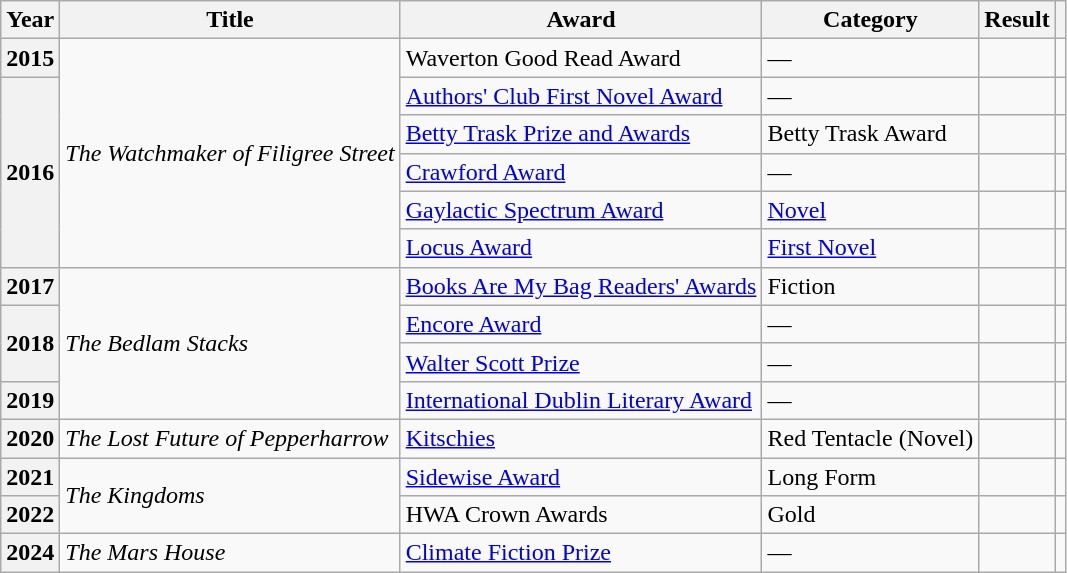<table class="wikitable sortable">
<tr>
<th>Year</th>
<th>Title</th>
<th>Award</th>
<th>Category</th>
<th>Result</th>
<th></th>
</tr>
<tr>
<th>2015</th>
<td rowspan="6"><em>The Watchmaker of Filigree Street</em></td>
<td>Waverton Good Read Award</td>
<td>—</td>
<td></td>
<td></td>
</tr>
<tr>
<th rowspan="5">2016</th>
<td><a href='#'>Authors' Club First Novel Award</a></td>
<td>—</td>
<td></td>
<td></td>
</tr>
<tr>
<td><a href='#'>Betty Trask Prize and Awards</a></td>
<td>Betty Trask Award</td>
<td></td>
<td></td>
</tr>
<tr>
<td><a href='#'>Crawford Award</a></td>
<td>—</td>
<td></td>
<td></td>
</tr>
<tr>
<td><a href='#'>Gaylactic Spectrum Award</a></td>
<td><a href='#'>Novel</a></td>
<td></td>
<td></td>
</tr>
<tr>
<td><a href='#'>Locus Award</a></td>
<td><a href='#'>First Novel</a></td>
<td></td>
<td></td>
</tr>
<tr>
<th>2017</th>
<td rowspan="4"><em>The Bedlam Stacks</em></td>
<td><a href='#'>Books Are My Bag Readers' Awards</a></td>
<td>Fiction</td>
<td></td>
<td></td>
</tr>
<tr>
<th rowspan="2">2018</th>
<td><a href='#'>Encore Award</a></td>
<td>—</td>
<td></td>
<td></td>
</tr>
<tr>
<td><a href='#'>Walter Scott Prize</a></td>
<td>—</td>
<td></td>
<td></td>
</tr>
<tr>
<th>2019</th>
<td><a href='#'>International Dublin Literary Award</a></td>
<td>—</td>
<td></td>
<td></td>
</tr>
<tr>
<th>2020</th>
<td><em>The Lost Future of Pepperharrow</em></td>
<td><a href='#'>Kitschies</a></td>
<td>Red Tentacle (Novel)</td>
<td></td>
<td></td>
</tr>
<tr>
<th>2021</th>
<td rowspan="2"><em>The Kingdoms</em></td>
<td><a href='#'>Sidewise Award</a></td>
<td>Long Form</td>
<td></td>
<td></td>
</tr>
<tr>
<th>2022</th>
<td>HWA Crown Awards</td>
<td>Gold</td>
<td></td>
<td></td>
</tr>
<tr>
<th>2024</th>
<td><em>The Mars House</em></td>
<td><a href='#'>Climate Fiction Prize</a></td>
<td>—</td>
<td></td>
<td></td>
</tr>
</table>
